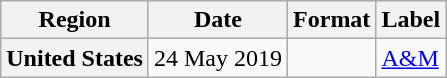<table class="wikitable plainrowheaders">
<tr>
<th>Region</th>
<th>Date</th>
<th>Format</th>
<th>Label</th>
</tr>
<tr>
<th scope="row">United States</th>
<td>24 May 2019</td>
<td></td>
<td><a href='#'>A&M</a></td>
</tr>
</table>
